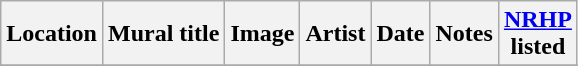<table class="wikitable sortable">
<tr>
<th>Location</th>
<th>Mural title</th>
<th>Image</th>
<th>Artist</th>
<th>Date</th>
<th>Notes</th>
<th><a href='#'>NRHP</a><br>listed</th>
</tr>
<tr>
</tr>
</table>
